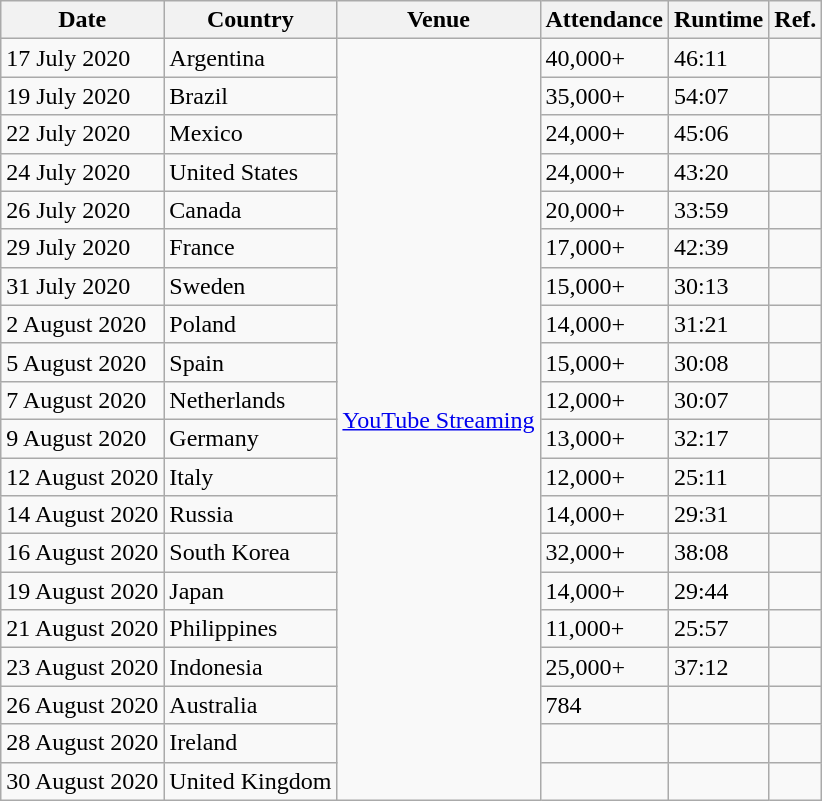<table class="wikitable">
<tr>
<th>Date</th>
<th>Country</th>
<th>Venue</th>
<th>Attendance</th>
<th>Runtime</th>
<th>Ref.</th>
</tr>
<tr>
<td>17 July 2020</td>
<td>Argentina</td>
<td rowspan="20"><a href='#'>YouTube Streaming</a></td>
<td>40,000+</td>
<td>46:11</td>
<td></td>
</tr>
<tr>
<td>19 July 2020</td>
<td>Brazil</td>
<td>35,000+</td>
<td>54:07</td>
<td></td>
</tr>
<tr>
<td>22 July 2020</td>
<td>Mexico</td>
<td>24,000+</td>
<td>45:06</td>
<td></td>
</tr>
<tr>
<td>24 July 2020</td>
<td>United States</td>
<td>24,000+</td>
<td>43:20</td>
<td></td>
</tr>
<tr>
<td>26 July 2020</td>
<td>Canada</td>
<td>20,000+</td>
<td>33:59</td>
<td></td>
</tr>
<tr>
<td>29 July 2020</td>
<td>France</td>
<td>17,000+</td>
<td>42:39</td>
<td></td>
</tr>
<tr>
<td>31 July 2020</td>
<td>Sweden</td>
<td>15,000+</td>
<td>30:13</td>
<td></td>
</tr>
<tr>
<td>2 August 2020</td>
<td>Poland</td>
<td>14,000+</td>
<td>31:21</td>
<td></td>
</tr>
<tr>
<td>5 August 2020</td>
<td>Spain</td>
<td>15,000+</td>
<td>30:08</td>
<td></td>
</tr>
<tr>
<td>7 August 2020</td>
<td>Netherlands</td>
<td>12,000+</td>
<td>30:07</td>
<td></td>
</tr>
<tr>
<td>9 August 2020</td>
<td>Germany</td>
<td>13,000+</td>
<td>32:17</td>
<td></td>
</tr>
<tr>
<td>12 August 2020</td>
<td>Italy</td>
<td>12,000+</td>
<td>25:11</td>
<td></td>
</tr>
<tr>
<td>14 August 2020</td>
<td>Russia</td>
<td>14,000+</td>
<td>29:31</td>
<td></td>
</tr>
<tr>
<td>16 August 2020</td>
<td>South Korea</td>
<td>32,000+</td>
<td>38:08</td>
<td></td>
</tr>
<tr>
<td>19 August 2020</td>
<td>Japan</td>
<td>14,000+</td>
<td>29:44</td>
<td></td>
</tr>
<tr>
<td>21 August 2020</td>
<td>Philippines</td>
<td>11,000+</td>
<td>25:57</td>
<td></td>
</tr>
<tr>
<td>23 August 2020</td>
<td>Indonesia</td>
<td>25,000+</td>
<td>37:12</td>
<td></td>
</tr>
<tr>
<td>26 August 2020</td>
<td>Australia</td>
<td>784</td>
<td></td>
<td></td>
</tr>
<tr>
<td>28 August 2020</td>
<td>Ireland</td>
<td></td>
<td></td>
<td></td>
</tr>
<tr>
<td>30 August 2020</td>
<td>United Kingdom</td>
<td></td>
<td></td>
<td></td>
</tr>
</table>
